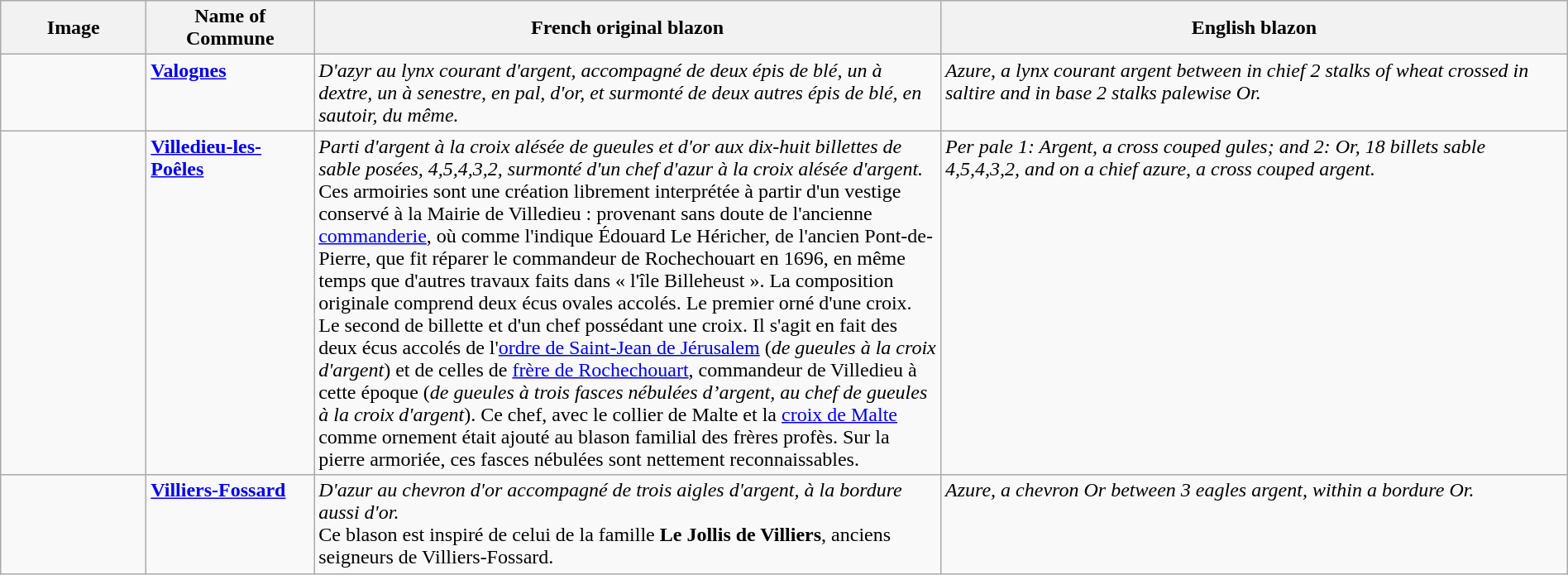<table class="wikitable" style="width:100%;">
<tr>
<th style="width:110px;">Image</th>
<th>Name of Commune</th>
<th style="width:40%;">French original blazon</th>
<th style="width:40%;">English blazon</th>
</tr>
<tr valign=top>
<td align=center></td>
<td><strong><a href='#'>Valognes</a></strong></td>
<td><em>D'azyr au lynx courant d'argent, accompagné de deux épis de blé, un à dextre, un à senestre, en pal, d'or, et surmonté de deux autres épis de blé, en sautoir, du même.</em> </td>
<td><em>Azure, a lynx courant argent between in chief 2 stalks of wheat crossed in saltire and in base 2 stalks palewise Or.</em></td>
</tr>
<tr valign=top>
<td align=center></td>
<td><strong><a href='#'>Villedieu-les-Poêles</a></strong></td>
<td><em>Parti d'argent à la croix alésée de gueules et d'or aux dix-huit billettes de sable posées, 4,5,4,3,2, surmonté d'un chef d'azur à la croix alésée d'argent.</em> <br>Ces armoiries sont une création librement interprétée à partir d'un vestige conservé à la Mairie de Villedieu :  provenant sans doute de l'ancienne <a href='#'>commanderie</a>, où comme l'indique Édouard Le Héricher, de l'ancien Pont-de-Pierre, que fit réparer le commandeur de Rochechouart en 1696, en même temps que d'autres travaux faits dans « l'île Billeheust ». La composition originale comprend deux écus ovales accolés. Le premier orné d'une croix. Le second de billette et d'un chef possédant une croix. Il s'agit en fait des deux écus accolés de l'<a href='#'>ordre de Saint-Jean de Jérusalem</a> (<em>de gueules à la croix d'argent</em>) et de celles de <a href='#'>frère de Rochechouart</a>, commandeur de Villedieu à cette époque (<em>de gueules à trois fasces nébulées d’argent, au chef de gueules à la croix d'argent</em>). Ce chef, avec le collier de Malte et la <a href='#'>croix de Malte</a> comme ornement était ajouté au blason familial des frères profès. Sur la pierre armoriée, ces fasces nébulées sont nettement reconnaissables.</td>
<td><em>Per pale 1: Argent, a cross couped gules; and 2: Or, 18 billets sable 4,5,4,3,2, and on a chief azure, a cross couped argent.</em></td>
</tr>
<tr valign=top>
<td align=center></td>
<td><strong><a href='#'>Villiers-Fossard</a></strong></td>
<td><em>D'azur au chevron d'or accompagné de trois aigles d'argent, à la bordure aussi d'or.</em> <br>Ce blason est inspiré de celui de la famille <strong>Le Jollis de Villiers</strong>, anciens seigneurs de Villiers-Fossard.</td>
<td><em>Azure, a chevron Or between 3 eagles argent, within a bordure Or.</em></td>
</tr>
</table>
